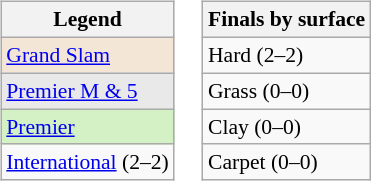<table>
<tr valign=top>
<td><br><table class="wikitable" style="font-size:90%;">
<tr>
<th>Legend</th>
</tr>
<tr>
<td bgcolor=#f3e6d7><a href='#'>Grand Slam</a></td>
</tr>
<tr>
<td bgcolor=#e9e9e9><a href='#'>Premier M & 5</a></td>
</tr>
<tr>
<td bgcolor=#d4f1c5><a href='#'>Premier</a></td>
</tr>
<tr>
<td><a href='#'>International</a> (2–2)</td>
</tr>
</table>
</td>
<td><br><table class="wikitable" style="font-size:90%;">
<tr>
<th>Finals by surface</th>
</tr>
<tr>
<td>Hard (2–2)</td>
</tr>
<tr>
<td>Grass (0–0)</td>
</tr>
<tr>
<td>Clay (0–0)</td>
</tr>
<tr>
<td>Carpet (0–0)</td>
</tr>
</table>
</td>
</tr>
</table>
